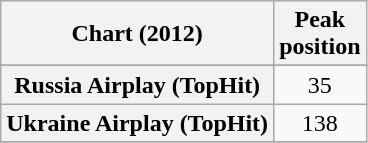<table class="wikitable sortable plainrowheaders" style="text-align:center">
<tr>
<th scope="col">Chart (2012)</th>
<th scope="col">Peak<br>position</th>
</tr>
<tr>
</tr>
<tr>
<th scope="row">Russia Airplay (TopHit)</th>
<td>35</td>
</tr>
<tr>
<th scope="row">Ukraine Airplay (TopHit)</th>
<td>138</td>
</tr>
<tr>
</tr>
</table>
